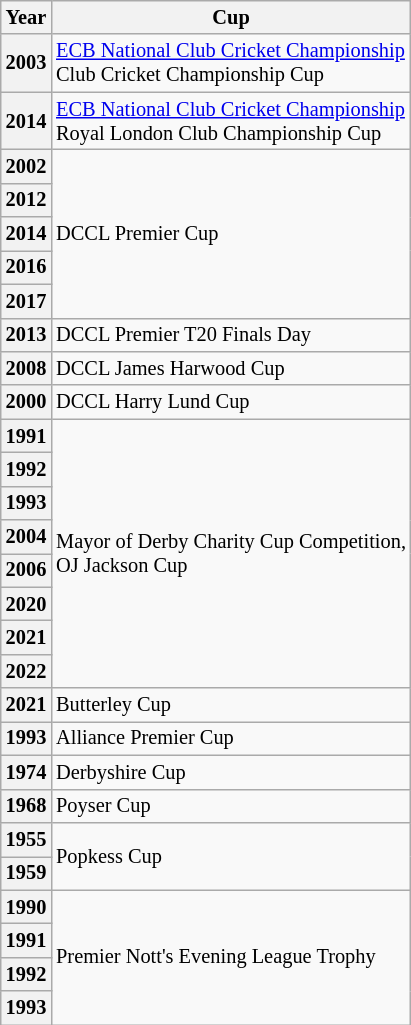<table class="wikitable sortable" style="font-size:85%">
<tr>
<th scope="col">Year</th>
<th scope="col">Cup</th>
</tr>
<tr>
<th scope="row">2003</th>
<td><a href='#'>ECB National Club Cricket Championship</a><br>Club Cricket Championship Cup</td>
</tr>
<tr>
<th scope="row">2014</th>
<td><a href='#'>ECB National Club Cricket Championship</a><br>Royal London Club Championship Cup</td>
</tr>
<tr>
<th scope="row">2002</th>
<td rowspan=5>DCCL Premier Cup</td>
</tr>
<tr>
<th scope="row">2012</th>
</tr>
<tr>
<th scope="row">2014</th>
</tr>
<tr>
<th scope="row">2016</th>
</tr>
<tr>
<th scope="row">2017</th>
</tr>
<tr>
<th scope="row">2013</th>
<td>DCCL Premier T20 Finals Day</td>
</tr>
<tr>
<th scope="row">2008</th>
<td>DCCL James Harwood Cup</td>
</tr>
<tr>
<th scope="row">2000</th>
<td>DCCL Harry Lund Cup</td>
</tr>
<tr>
<th scope="row">1991</th>
<td rowspan=8>Mayor of Derby Charity Cup Competition,<br>OJ Jackson Cup</td>
</tr>
<tr>
<th scope="row">1992</th>
</tr>
<tr>
<th scope="row">1993</th>
</tr>
<tr>
<th scope="row">2004</th>
</tr>
<tr>
<th scope="row">2006</th>
</tr>
<tr>
<th scope="row">2020</th>
</tr>
<tr>
<th scope="row">2021</th>
</tr>
<tr>
<th scope="row">2022</th>
</tr>
<tr>
<th scope="row">2021</th>
<td>Butterley Cup</td>
</tr>
<tr>
<th scope="row">1993</th>
<td>Alliance Premier Cup</td>
</tr>
<tr>
<th scope="row">1974</th>
<td>Derbyshire Cup</td>
</tr>
<tr>
<th scope="row">1968</th>
<td>Poyser Cup</td>
</tr>
<tr>
<th scope="row">1955</th>
<td rowspan=2>Popkess Cup</td>
</tr>
<tr>
<th scope="row">1959</th>
</tr>
<tr>
<th scope="row">1990</th>
<td rowspan=4>Premier Nott's Evening League Trophy</td>
</tr>
<tr>
<th scope="row">1991</th>
</tr>
<tr>
<th scope="row">1992</th>
</tr>
<tr>
<th scope="row">1993</th>
</tr>
<tr class="sortbottom" style="display:none;">
<td colspan=2></td>
</tr>
</table>
